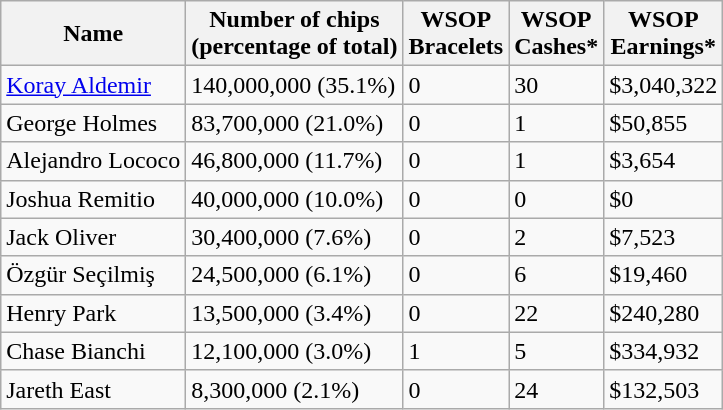<table class="wikitable sortable">
<tr>
<th>Name</th>
<th>Number of chips<br>(percentage of total)</th>
<th>WSOP<br>Bracelets</th>
<th>WSOP<br>Cashes*</th>
<th>WSOP<br>Earnings*</th>
</tr>
<tr>
<td> <a href='#'>Koray Aldemir</a></td>
<td>140,000,000 (35.1%)</td>
<td>0</td>
<td>30</td>
<td>$3,040,322</td>
</tr>
<tr>
<td> George Holmes</td>
<td>83,700,000 (21.0%)</td>
<td>0</td>
<td>1</td>
<td>$50,855</td>
</tr>
<tr>
<td> Alejandro Lococo</td>
<td>46,800,000 (11.7%)</td>
<td>0</td>
<td>1</td>
<td>$3,654</td>
</tr>
<tr>
<td> Joshua Remitio</td>
<td>40,000,000 (10.0%)</td>
<td>0</td>
<td>0</td>
<td>$0</td>
</tr>
<tr>
<td> Jack Oliver</td>
<td>30,400,000 (7.6%)</td>
<td>0</td>
<td>2</td>
<td>$7,523</td>
</tr>
<tr>
<td> Özgür Seçilmiş</td>
<td>24,500,000 (6.1%)</td>
<td>0</td>
<td>6</td>
<td>$19,460</td>
</tr>
<tr>
<td> Henry Park</td>
<td>13,500,000 (3.4%)</td>
<td>0</td>
<td>22</td>
<td>$240,280</td>
</tr>
<tr>
<td> Chase Bianchi</td>
<td>12,100,000 (3.0%)</td>
<td>1</td>
<td>5</td>
<td>$334,932</td>
</tr>
<tr>
<td> Jareth East</td>
<td>8,300,000 (2.1%)</td>
<td>0</td>
<td>24</td>
<td>$132,503</td>
</tr>
</table>
